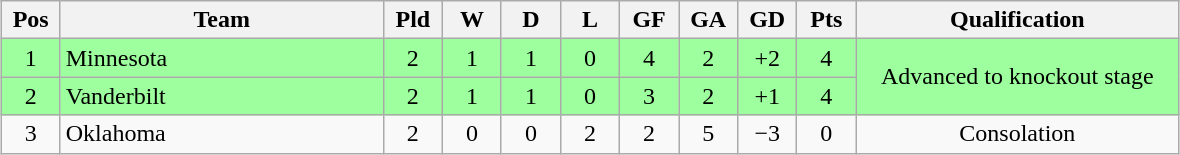<table class="wikitable" style="text-align:center; margin: 1em auto">
<tr>
<th style="width:2em">Pos</th>
<th style="width:13em">Team</th>
<th style="width:2em">Pld</th>
<th style="width:2em">W</th>
<th style="width:2em">D</th>
<th style="width:2em">L</th>
<th style="width:2em">GF</th>
<th style="width:2em">GA</th>
<th style="width:2em">GD</th>
<th style="width:2em">Pts</th>
<th style="width:13em">Qualification</th>
</tr>
<tr bgcolor="#9eff9e">
<td>1</td>
<td style="text-align:left">Minnesota</td>
<td>2</td>
<td>1</td>
<td>1</td>
<td>0</td>
<td>4</td>
<td>2</td>
<td>+2</td>
<td>4</td>
<td rowspan="2">Advanced to knockout stage</td>
</tr>
<tr bgcolor="#9eff9e">
<td>2</td>
<td style="text-align:left">Vanderbilt</td>
<td>2</td>
<td>1</td>
<td>1</td>
<td>0</td>
<td>3</td>
<td>2</td>
<td>+1</td>
<td>4</td>
</tr>
<tr>
<td>3</td>
<td style="text-align:left">Oklahoma</td>
<td>2</td>
<td>0</td>
<td>0</td>
<td>2</td>
<td>2</td>
<td>5</td>
<td>−3</td>
<td>0</td>
<td>Consolation</td>
</tr>
</table>
